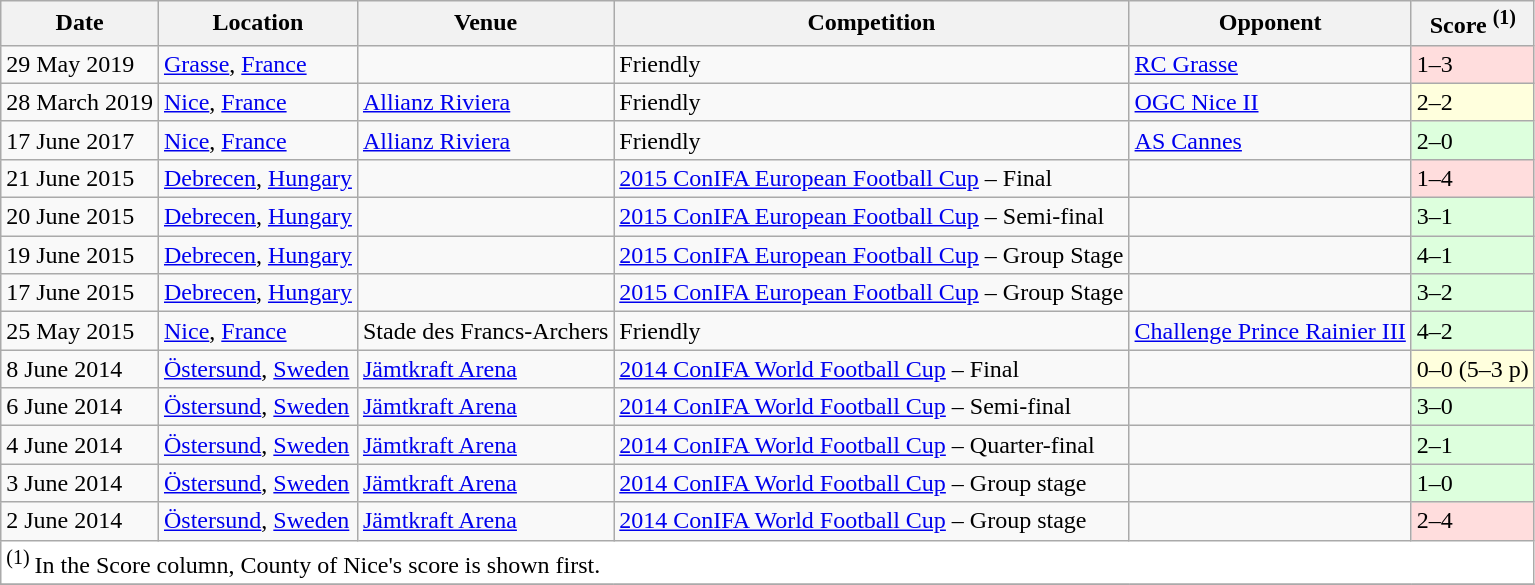<table class="wikitable">
<tr>
<th>Date</th>
<th>Location</th>
<th>Venue</th>
<th>Competition</th>
<th>Opponent</th>
<th>Score <sup>(1) </sup></th>
</tr>
<tr>
<td>29 May 2019</td>
<td><a href='#'>Grasse</a>, <a href='#'>France</a></td>
<td></td>
<td>Friendly</td>
<td> <a href='#'>RC Grasse</a></td>
<td style="background:#fdd">1–3</td>
</tr>
<tr>
<td>28 March 2019</td>
<td><a href='#'>Nice</a>, <a href='#'>France</a></td>
<td><a href='#'>Allianz Riviera</a></td>
<td>Friendly</td>
<td> <a href='#'>OGC Nice II</a></td>
<td style="background:#ffd">2–2</td>
</tr>
<tr>
<td>17 June 2017</td>
<td><a href='#'>Nice</a>, <a href='#'>France</a></td>
<td><a href='#'>Allianz Riviera</a></td>
<td>Friendly</td>
<td> <a href='#'>AS Cannes</a></td>
<td style="background:#dfd">2–0</td>
</tr>
<tr>
<td>21 June 2015</td>
<td><a href='#'>Debrecen</a>, <a href='#'>Hungary</a></td>
<td></td>
<td><a href='#'>2015 ConIFA European Football Cup</a> – Final</td>
<td></td>
<td style="background:#fdd">1–4</td>
</tr>
<tr>
<td>20 June 2015</td>
<td><a href='#'>Debrecen</a>, <a href='#'>Hungary</a></td>
<td></td>
<td><a href='#'>2015 ConIFA European Football Cup</a> – Semi-final</td>
<td></td>
<td style="background:#dfd">3–1</td>
</tr>
<tr>
<td>19 June 2015</td>
<td><a href='#'>Debrecen</a>, <a href='#'>Hungary</a></td>
<td></td>
<td><a href='#'>2015 ConIFA European Football Cup</a> – Group Stage</td>
<td></td>
<td style="background:#dfd">4–1</td>
</tr>
<tr>
<td>17 June 2015</td>
<td><a href='#'>Debrecen</a>, <a href='#'>Hungary</a></td>
<td></td>
<td><a href='#'>2015 ConIFA European Football Cup</a> – Group Stage</td>
<td></td>
<td style="background:#dfd">3–2</td>
</tr>
<tr>
<td>25 May 2015</td>
<td><a href='#'>Nice</a>, <a href='#'>France</a></td>
<td>Stade des Francs-Archers</td>
<td>Friendly</td>
<td> <a href='#'>Challenge Prince Rainier III</a> </td>
<td style="background:#dfd">4–2</td>
</tr>
<tr>
<td>8 June 2014</td>
<td><a href='#'>Östersund</a>, <a href='#'>Sweden</a></td>
<td><a href='#'>Jämtkraft Arena</a></td>
<td><a href='#'>2014 ConIFA World Football Cup</a> – Final</td>
<td></td>
<td style="background:#ffd">0–0 (5–3 p)</td>
</tr>
<tr>
<td>6 June 2014</td>
<td><a href='#'>Östersund</a>, <a href='#'>Sweden</a></td>
<td><a href='#'>Jämtkraft Arena</a></td>
<td><a href='#'>2014 ConIFA World Football Cup</a> – Semi-final</td>
<td></td>
<td style="background:#dfd">3–0</td>
</tr>
<tr>
<td>4 June 2014</td>
<td><a href='#'>Östersund</a>, <a href='#'>Sweden</a></td>
<td><a href='#'>Jämtkraft Arena</a></td>
<td><a href='#'>2014 ConIFA World Football Cup</a> – Quarter-final</td>
<td></td>
<td style="background:#dfd">2–1</td>
</tr>
<tr>
<td>3 June 2014</td>
<td><a href='#'>Östersund</a>, <a href='#'>Sweden</a></td>
<td><a href='#'>Jämtkraft Arena</a></td>
<td><a href='#'>2014 ConIFA World Football Cup</a> – Group stage</td>
<td></td>
<td style="background:#dfd">1–0</td>
</tr>
<tr>
<td>2 June 2014</td>
<td><a href='#'>Östersund</a>, <a href='#'>Sweden</a></td>
<td><a href='#'>Jämtkraft Arena</a></td>
<td><a href='#'>2014 ConIFA World Football Cup</a> – Group stage</td>
<td></td>
<td style="background:#fdd">2–4</td>
</tr>
<tr>
<td colspan="7" style="background:#fff;"><sup>(1) </sup>In the Score column, County of Nice's score is shown first.</td>
</tr>
<tr>
</tr>
</table>
